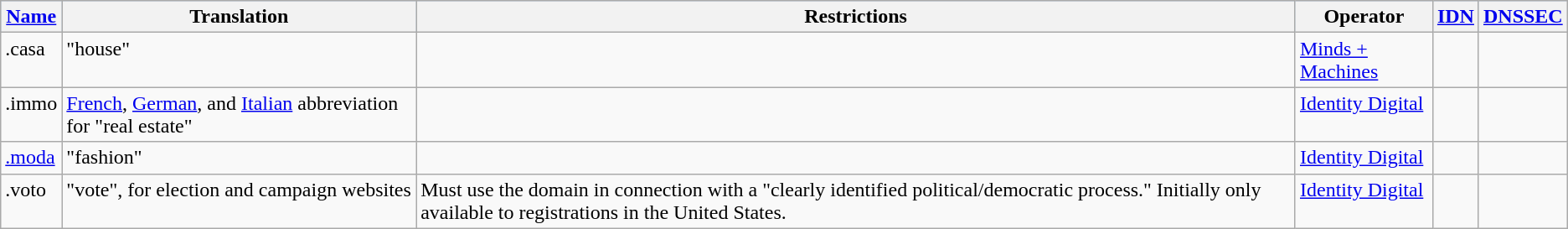<table class="wikitable sortable">
<tr style="background:#a0d0ff;">
<th><a href='#'>Name</a></th>
<th>Translation</th>
<th class="unsortable">Restrictions</th>
<th>Operator</th>
<th><a href='#'>IDN</a></th>
<th><a href='#'>DNSSEC</a></th>
</tr>
<tr valign="top">
<td>.casa</td>
<td>"house"</td>
<td></td>
<td><a href='#'>Minds + Machines</a></td>
<td></td>
<td></td>
</tr>
<tr valign="top">
<td>.immo</td>
<td><a href='#'>French</a>, <a href='#'>German</a>, and <a href='#'>Italian</a> abbreviation for "real estate"</td>
<td></td>
<td><a href='#'>Identity Digital</a></td>
<td></td>
<td></td>
</tr>
<tr valign="top">
<td><a href='#'>.moda</a></td>
<td>"fashion"</td>
<td></td>
<td><a href='#'>Identity Digital</a></td>
<td></td>
<td></td>
</tr>
<tr valign="top">
<td>.voto</td>
<td>"vote", for election and campaign websites</td>
<td>Must use the domain in connection with a "clearly identified political/democratic process." Initially only available to registrations in the United States.</td>
<td><a href='#'>Identity Digital</a></td>
<td></td>
<td></td>
</tr>
</table>
